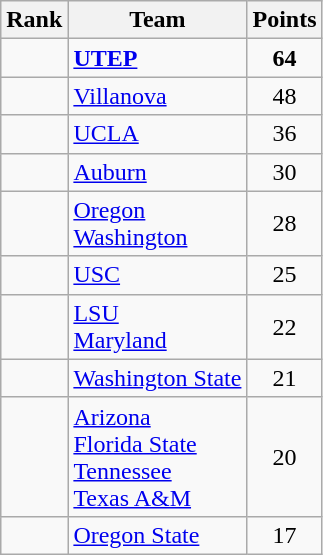<table class="wikitable sortable" style="text-align:center">
<tr>
<th>Rank</th>
<th>Team</th>
<th>Points</th>
</tr>
<tr>
<td></td>
<td align="left"><strong><a href='#'>UTEP</a></strong></td>
<td><strong>64</strong></td>
</tr>
<tr>
<td></td>
<td align="left"><a href='#'>Villanova</a></td>
<td>48</td>
</tr>
<tr>
<td></td>
<td align="left"><a href='#'>UCLA</a></td>
<td>36</td>
</tr>
<tr>
<td></td>
<td align="left"><a href='#'>Auburn</a></td>
<td>30</td>
</tr>
<tr>
<td></td>
<td align="left"><a href='#'>Oregon</a><br><a href='#'>Washington</a></td>
<td>28</td>
</tr>
<tr>
<td></td>
<td align="left"><a href='#'>USC</a></td>
<td>25</td>
</tr>
<tr>
<td></td>
<td align="left"><a href='#'>LSU</a><br><a href='#'>Maryland</a></td>
<td>22</td>
</tr>
<tr>
<td></td>
<td align="left"><a href='#'>Washington State</a></td>
<td>21</td>
</tr>
<tr>
<td></td>
<td align="left"><a href='#'>Arizona</a><br><a href='#'>Florida State</a><br><a href='#'>Tennessee</a><br><a href='#'>Texas A&M</a></td>
<td>20</td>
</tr>
<tr>
<td></td>
<td align="left"><a href='#'>Oregon State</a></td>
<td>17</td>
</tr>
</table>
